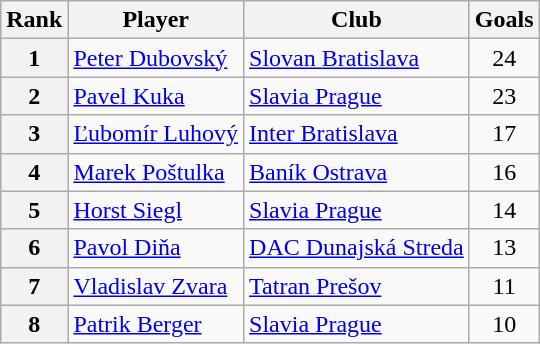<table class="wikitable" style="text-align:center">
<tr>
<th>Rank</th>
<th>Player</th>
<th>Club</th>
<th>Goals</th>
</tr>
<tr>
<th>1</th>
<td align="left"> <a href='#'>Peter Dubovský</a></td>
<td align="left"><a href='#'>Slovan Bratislava</a></td>
<td>24</td>
</tr>
<tr>
<th>2</th>
<td align="left"> <a href='#'>Pavel Kuka</a></td>
<td align="left"><a href='#'>Slavia Prague</a></td>
<td>23</td>
</tr>
<tr>
<th>3</th>
<td align="left"> <a href='#'>Ľubomír Luhový</a></td>
<td align="left"><a href='#'>Inter Bratislava</a></td>
<td>17</td>
</tr>
<tr>
<th>4</th>
<td align="left"> <a href='#'>Marek Poštulka</a></td>
<td align="left"><a href='#'>Baník Ostrava</a></td>
<td>16</td>
</tr>
<tr>
<th>5</th>
<td align="left"> <a href='#'>Horst Siegl</a></td>
<td align="left"><a href='#'>Slavia Prague</a></td>
<td>14</td>
</tr>
<tr>
<th>6</th>
<td align="left"> <a href='#'>Pavol Diňa</a></td>
<td align="left"><a href='#'>DAC Dunajská Streda</a></td>
<td>13</td>
</tr>
<tr>
<th>7</th>
<td align="left"> <a href='#'>Vladislav Zvara</a></td>
<td align="left"><a href='#'>Tatran Prešov</a></td>
<td>11</td>
</tr>
<tr>
<th>8</th>
<td align="left"> <a href='#'>Patrik Berger</a></td>
<td align="left"><a href='#'>Slavia Prague</a></td>
<td>10</td>
</tr>
</table>
